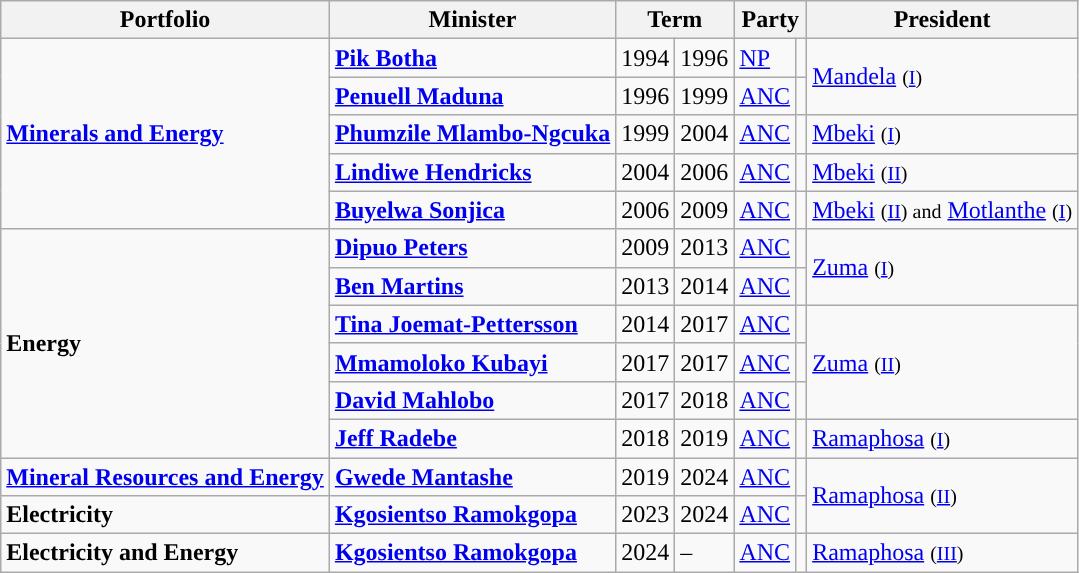<table class="wikitable">
<tr>
<th>Portfolio</th>
<th>Minister</th>
<th colspan="2">Term</th>
<th colspan="2">Party</th>
<th>President</th>
</tr>
<tr>
<td rowspan="5"><a href='#'><strong>Minerals and Energy</strong></a></td>
<td><strong><a href='#'>Pik Botha</a></strong></td>
<td>1994</td>
<td>1996</td>
<td><a href='#'>NP</a></td>
<td style="background-color: "></td>
<td rowspan="2"><a href='#'>Mandela</a> <small>(<a href='#'>I</a>)</small></td>
</tr>
<tr>
<td><strong><a href='#'>Penuell Maduna</a></strong></td>
<td>1996</td>
<td>1999</td>
<td><a href='#'>ANC</a></td>
<td style="background-color: "></td>
</tr>
<tr>
<td><strong><a href='#'>Phumzile Mlambo-Ngcuka</a></strong></td>
<td>1999</td>
<td>2004</td>
<td><a href='#'>ANC</a></td>
<td style="background-color: "></td>
<td><a href='#'>Mbeki</a> <small>(<a href='#'>I</a>)</small></td>
</tr>
<tr>
<td><strong><a href='#'>Lindiwe Hendricks</a></strong></td>
<td>2004</td>
<td>2006</td>
<td><a href='#'>ANC</a></td>
<td style="background-color: "></td>
<td><a href='#'>Mbeki</a> <small>(<a href='#'>II</a>)</small></td>
</tr>
<tr>
<td><strong><a href='#'>Buyelwa Sonjica</a></strong></td>
<td>2006</td>
<td>2009</td>
<td><a href='#'>ANC</a></td>
<td style="background-color: "></td>
<td><a href='#'>Mbeki</a> <small>(<a href='#'>II</a>) and</small> <a href='#'>Motlanthe</a> <small>(<a href='#'>I</a>)</small></td>
</tr>
<tr>
<td rowspan="6"><strong>Energy</strong></td>
<td><strong><a href='#'>Dipuo Peters</a></strong></td>
<td>2009</td>
<td>2013</td>
<td><a href='#'>ANC</a></td>
<td style="background-color: "></td>
<td rowspan="2"><a href='#'>Zuma</a> <small>(<a href='#'>I</a>)</small></td>
</tr>
<tr>
<td><strong><a href='#'>Ben Martins</a></strong></td>
<td>2013</td>
<td>2014</td>
<td><a href='#'>ANC</a></td>
<td style="background-color: "></td>
</tr>
<tr>
<td><strong><a href='#'>Tina Joemat-Pettersson</a></strong></td>
<td>2014</td>
<td>2017</td>
<td><a href='#'>ANC</a></td>
<td style="background-color: "></td>
<td rowspan="3"><a href='#'>Zuma</a> <small>(<a href='#'>II</a>)</small></td>
</tr>
<tr>
<td><a href='#'><strong>Mmamoloko Kubayi</strong></a></td>
<td>2017</td>
<td>2017</td>
<td><a href='#'>ANC</a></td>
<td style="background-color: "></td>
</tr>
<tr>
<td><strong><a href='#'>David Mahlobo</a></strong></td>
<td>2017</td>
<td>2018</td>
<td><a href='#'>ANC</a></td>
<td style="background-color: "></td>
</tr>
<tr>
<td><strong><a href='#'>Jeff Radebe</a></strong></td>
<td>2018</td>
<td>2019</td>
<td><a href='#'>ANC</a></td>
<td style="background-color: "></td>
<td><a href='#'>Ramaphosa</a> <small>(<a href='#'>I</a>)</small></td>
</tr>
<tr>
<td><a href='#'><strong>Mineral Resources and Energy</strong></a></td>
<td><strong><a href='#'>Gwede Mantashe</a></strong></td>
<td>2019</td>
<td>2024</td>
<td><a href='#'>ANC</a></td>
<td style="background-color: "></td>
<td rowspan="2"><a href='#'>Ramaphosa</a> <small>(<a href='#'>II</a>)</small></td>
</tr>
<tr>
<td><strong>Electricity</strong></td>
<td><strong><a href='#'>Kgosientso Ramokgopa</a></strong></td>
<td>2023</td>
<td>2024</td>
<td><a href='#'>ANC</a></td>
<td style="background-color: "></td>
</tr>
<tr>
<td><strong>Electricity and Energy</strong></td>
<td><strong><a href='#'>Kgosientso Ramokgopa</a></strong></td>
<td>2024</td>
<td>–</td>
<td><a href='#'>ANC</a></td>
<td style="background-color: "></td>
<td><a href='#'>Ramaphosa</a> <small>(<a href='#'>III</a>)</small></td>
</tr>
</table>
